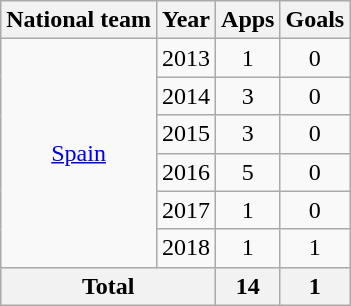<table class="wikitable" style="text-align:center">
<tr>
<th>National team</th>
<th>Year</th>
<th>Apps</th>
<th>Goals</th>
</tr>
<tr>
<td rowspan="6"><a href='#'>Spain</a></td>
<td>2013</td>
<td>1</td>
<td>0</td>
</tr>
<tr>
<td>2014</td>
<td>3</td>
<td>0</td>
</tr>
<tr>
<td>2015</td>
<td>3</td>
<td>0</td>
</tr>
<tr>
<td>2016</td>
<td>5</td>
<td>0</td>
</tr>
<tr>
<td>2017</td>
<td>1</td>
<td>0</td>
</tr>
<tr>
<td>2018</td>
<td>1</td>
<td>1</td>
</tr>
<tr>
<th colspan="2">Total</th>
<th>14</th>
<th>1</th>
</tr>
</table>
